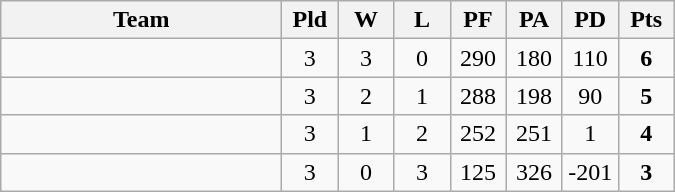<table class=wikitable style="text-align:center">
<tr>
<th width=180>Team</th>
<th width=30>Pld</th>
<th width=30>W</th>
<th width=30>L</th>
<th width=30>PF</th>
<th width=30>PA</th>
<th width=30>PD</th>
<th width=30>Pts</th>
</tr>
<tr>
<td align="left"></td>
<td>3</td>
<td>3</td>
<td>0</td>
<td>290</td>
<td>180</td>
<td>110</td>
<td><strong>6</strong></td>
</tr>
<tr>
<td align="left"></td>
<td>3</td>
<td>2</td>
<td>1</td>
<td>288</td>
<td>198</td>
<td>90</td>
<td><strong>5</strong></td>
</tr>
<tr>
<td align="left"></td>
<td>3</td>
<td>1</td>
<td>2</td>
<td>252</td>
<td>251</td>
<td>1</td>
<td><strong>4</strong></td>
</tr>
<tr>
<td align="left"></td>
<td>3</td>
<td>0</td>
<td>3</td>
<td>125</td>
<td>326</td>
<td>-201</td>
<td><strong>3</strong></td>
</tr>
</table>
